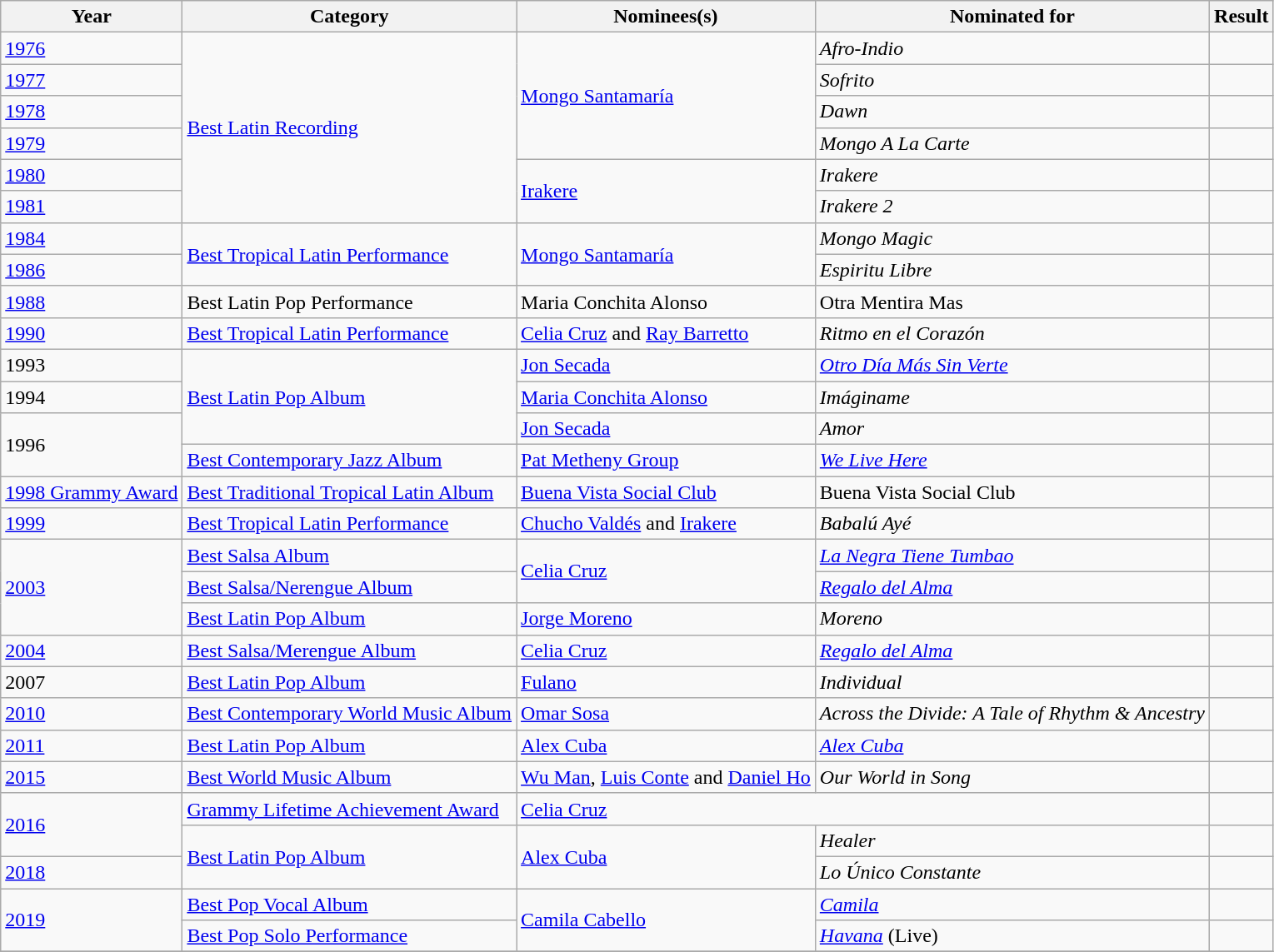<table class="wikitable sortable">
<tr>
<th>Year</th>
<th>Category</th>
<th>Nominees(s)</th>
<th>Nominated for</th>
<th>Result</th>
</tr>
<tr>
<td><a href='#'>1976</a></td>
<td rowspan=6><a href='#'>Best Latin Recording</a></td>
<td rowspan=4><a href='#'>Mongo Santamaría</a></td>
<td><em>Afro-Indio</em></td>
<td></td>
</tr>
<tr>
<td><a href='#'>1977</a></td>
<td><em>Sofrito</em></td>
<td></td>
</tr>
<tr>
<td><a href='#'>1978</a></td>
<td><em>Dawn</em></td>
<td></td>
</tr>
<tr>
<td><a href='#'>1979</a></td>
<td><em>Mongo A La Carte</em></td>
<td></td>
</tr>
<tr>
<td><a href='#'>1980</a></td>
<td rowspan=2><a href='#'>Irakere</a></td>
<td><em>Irakere</em></td>
<td></td>
</tr>
<tr>
<td><a href='#'>1981</a></td>
<td><em>Irakere 2</em></td>
<td></td>
</tr>
<tr>
<td><a href='#'>1984</a></td>
<td rowspan=2><a href='#'>Best Tropical Latin Performance</a></td>
<td rowspan=2><a href='#'>Mongo Santamaría</a></td>
<td><em>Mongo Magic</em></td>
<td></td>
</tr>
<tr>
<td><a href='#'>1986</a></td>
<td><em>Espiritu Libre</em></td>
<td></td>
</tr>
<tr>
<td><a href='#'>1988</a></td>
<td>Best Latin Pop Performance</td>
<td>Maria Conchita Alonso </td>
<td>Otra Mentira Mas</td>
<td></td>
</tr>
<tr>
<td><a href='#'>1990</a></td>
<td><a href='#'>Best Tropical Latin Performance</a></td>
<td><a href='#'>Celia Cruz</a> and <a href='#'>Ray Barretto</a></td>
<td><em>Ritmo en el Corazón</em></td>
<td></td>
</tr>
<tr>
<td>1993</td>
<td rowspan=3><a href='#'>Best Latin Pop Album</a></td>
<td><a href='#'>Jon Secada</a></td>
<td><em><a href='#'>Otro Día Más Sin Verte</a></em></td>
<td></td>
</tr>
<tr>
<td>1994</td>
<td><a href='#'>Maria Conchita Alonso</a></td>
<td><em>Imáginame</em></td>
<td></td>
</tr>
<tr>
<td rowspan=2>1996</td>
<td><a href='#'>Jon Secada</a></td>
<td><em>Amor</em></td>
<td></td>
</tr>
<tr>
<td><a href='#'>Best Contemporary Jazz Album</a></td>
<td><a href='#'>Pat Metheny Group</a></td>
<td><em><a href='#'>We Live Here</a></em></td>
<td></td>
</tr>
<tr>
<td><a href='#'>1998 Grammy Award</a></td>
<td><a href='#'>Best Traditional Tropical Latin Album</a></td>
<td><a href='#'>Buena Vista Social Club</a></td>
<td>Buena Vista Social Club</td>
<td></td>
</tr>
<tr>
<td><a href='#'>1999</a></td>
<td><a href='#'>Best Tropical Latin Performance</a></td>
<td><a href='#'>Chucho Valdés</a> and <a href='#'>Irakere</a></td>
<td><em>Babalú Ayé</em></td>
<td></td>
</tr>
<tr>
<td rowspan=3><a href='#'>2003</a></td>
<td><a href='#'>Best Salsa Album</a></td>
<td rowspan=2><a href='#'>Celia Cruz</a></td>
<td><em><a href='#'>La Negra Tiene Tumbao</a></em></td>
<td></td>
</tr>
<tr>
<td><a href='#'>Best Salsa/Nerengue Album</a></td>
<td><em><a href='#'>Regalo del Alma</a></em></td>
<td></td>
</tr>
<tr>
<td><a href='#'>Best Latin Pop Album</a></td>
<td><a href='#'>Jorge Moreno</a></td>
<td><em>Moreno</em></td>
<td></td>
</tr>
<tr>
<td><a href='#'>2004</a></td>
<td><a href='#'>Best Salsa/Merengue Album</a></td>
<td><a href='#'>Celia Cruz</a></td>
<td><em><a href='#'>Regalo del Alma</a></em></td>
<td></td>
</tr>
<tr>
<td>2007</td>
<td><a href='#'>Best Latin Pop Album</a></td>
<td><a href='#'>Fulano</a></td>
<td><em>Individual</em></td>
<td></td>
</tr>
<tr>
<td><a href='#'>2010</a></td>
<td><a href='#'>Best Contemporary World Music Album</a></td>
<td><a href='#'>Omar Sosa</a></td>
<td><em>Across the Divide: A Tale of Rhythm & Ancestry</em></td>
<td></td>
</tr>
<tr>
<td><a href='#'>2011</a></td>
<td><a href='#'>Best Latin Pop Album</a></td>
<td><a href='#'>Alex Cuba</a></td>
<td><em><a href='#'>Alex Cuba</a></em></td>
<td></td>
</tr>
<tr>
<td><a href='#'>2015</a></td>
<td><a href='#'>Best World Music Album</a></td>
<td><a href='#'>Wu Man</a>, <a href='#'>Luis Conte</a> and <a href='#'>Daniel Ho</a></td>
<td><em>Our World in Song</em></td>
<td></td>
</tr>
<tr>
<td rowspan=2><a href='#'>2016</a></td>
<td><a href='#'>Grammy Lifetime Achievement Award</a></td>
<td colspan=2><a href='#'>Celia Cruz</a></td>
<td></td>
</tr>
<tr>
<td rowspan=2><a href='#'>Best Latin Pop Album</a></td>
<td rowspan=2><a href='#'>Alex Cuba</a></td>
<td><em>Healer</em></td>
<td></td>
</tr>
<tr>
<td><a href='#'>2018</a></td>
<td><em>Lo Único Constante</em></td>
<td></td>
</tr>
<tr>
<td rowspan="2"><a href='#'>2019</a></td>
<td><a href='#'>Best Pop Vocal Album</a></td>
<td rowspan="2"><a href='#'>Camila Cabello</a></td>
<td><em><a href='#'>Camila</a></em></td>
<td></td>
</tr>
<tr>
<td><a href='#'>Best Pop Solo Performance</a></td>
<td><em><a href='#'>Havana</a></em> (Live)</td>
<td></td>
</tr>
<tr>
</tr>
</table>
